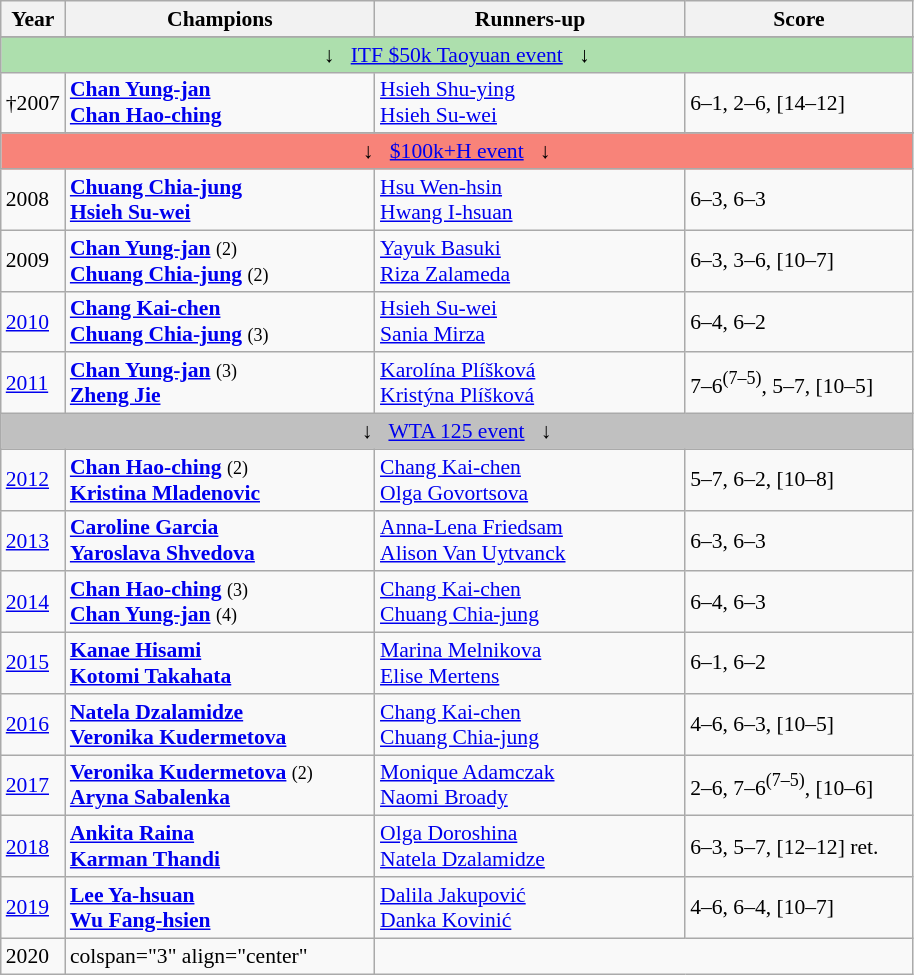<table class="wikitable" style="font-size:90%">
<tr>
<th>Year</th>
<th width="200">Champions</th>
<th width="200">Runners-up</th>
<th width="145">Score</th>
</tr>
<tr>
</tr>
<tr bgcolor="#addfad">
<td colspan="5" align="center">↓   <a href='#'>ITF $50k Taoyuan event</a>   ↓</td>
</tr>
<tr>
<td>†2007</td>
<td> <strong><a href='#'>Chan Yung-jan</a></strong> <br>  <strong><a href='#'>Chan Hao-ching</a></strong></td>
<td> <a href='#'>Hsieh Shu-ying</a> <br>  <a href='#'>Hsieh Su-wei</a></td>
<td>6–1, 2–6, [14–12]</td>
</tr>
<tr>
</tr>
<tr bgcolor="#f88379">
<td colspan="5" align="center">↓   <a href='#'>$100k+H event</a>   ↓</td>
</tr>
<tr>
<td>2008</td>
<td> <strong><a href='#'>Chuang Chia-jung</a></strong> <br>  <strong><a href='#'>Hsieh Su-wei</a></strong></td>
<td> <a href='#'>Hsu Wen-hsin</a> <br>  <a href='#'>Hwang I-hsuan</a></td>
<td>6–3, 6–3</td>
</tr>
<tr>
<td>2009</td>
<td> <strong><a href='#'>Chan Yung-jan</a></strong> <small>(2)</small> <br>  <strong><a href='#'>Chuang Chia-jung</a></strong> <small>(2)</small></td>
<td> <a href='#'>Yayuk Basuki</a> <br>  <a href='#'>Riza Zalameda</a></td>
<td>6–3, 3–6, [10–7]</td>
</tr>
<tr>
<td><a href='#'>2010</a></td>
<td> <strong><a href='#'>Chang Kai-chen</a></strong> <br>  <strong><a href='#'>Chuang Chia-jung</a></strong> <small>(3)</small></td>
<td> <a href='#'>Hsieh Su-wei</a> <br>  <a href='#'>Sania Mirza</a></td>
<td>6–4, 6–2</td>
</tr>
<tr>
<td><a href='#'>2011</a></td>
<td> <strong><a href='#'>Chan Yung-jan</a></strong> <small>(3)</small> <br>  <strong><a href='#'>Zheng Jie</a></strong></td>
<td> <a href='#'>Karolína Plíšková</a> <br>  <a href='#'>Kristýna Plíšková</a></td>
<td>7–6<sup>(7–5)</sup>, 5–7, [10–5]</td>
</tr>
<tr bgcolor="silver">
<td colspan="5" align="center">↓   <a href='#'>WTA 125 event</a>   ↓</td>
</tr>
<tr>
<td><a href='#'>2012</a></td>
<td> <strong><a href='#'>Chan Hao-ching</a></strong> <small>(2)</small> <br>  <strong><a href='#'>Kristina Mladenovic</a></strong></td>
<td> <a href='#'>Chang Kai-chen</a> <br>  <a href='#'>Olga Govortsova</a></td>
<td>5–7, 6–2, [10–8]</td>
</tr>
<tr>
<td><a href='#'>2013</a></td>
<td> <strong><a href='#'>Caroline Garcia</a></strong> <br>  <strong><a href='#'>Yaroslava Shvedova</a></strong></td>
<td> <a href='#'>Anna-Lena Friedsam</a> <br>  <a href='#'>Alison Van Uytvanck</a></td>
<td>6–3, 6–3</td>
</tr>
<tr>
<td><a href='#'>2014</a></td>
<td> <strong><a href='#'>Chan Hao-ching</a></strong> <small>(3)</small> <br>  <strong><a href='#'>Chan Yung-jan</a></strong> <small>(4)</small></td>
<td> <a href='#'>Chang Kai-chen</a> <br>  <a href='#'>Chuang Chia-jung</a></td>
<td>6–4, 6–3</td>
</tr>
<tr>
<td><a href='#'>2015</a></td>
<td> <strong><a href='#'>Kanae Hisami</a></strong> <br>  <strong><a href='#'>Kotomi Takahata</a></strong></td>
<td> <a href='#'>Marina Melnikova</a> <br>  <a href='#'>Elise Mertens</a></td>
<td>6–1, 6–2</td>
</tr>
<tr>
<td><a href='#'>2016</a></td>
<td> <strong><a href='#'>Natela Dzalamidze</a></strong> <br>  <strong><a href='#'>Veronika Kudermetova</a></strong></td>
<td> <a href='#'>Chang Kai-chen</a> <br>  <a href='#'>Chuang Chia-jung</a></td>
<td>4–6, 6–3, [10–5]</td>
</tr>
<tr>
<td><a href='#'>2017</a></td>
<td> <strong><a href='#'>Veronika Kudermetova</a></strong> <small>(2)</small> <br>  <strong><a href='#'>Aryna Sabalenka</a></strong></td>
<td> <a href='#'>Monique Adamczak</a> <br>  <a href='#'>Naomi Broady</a></td>
<td>2–6, 7–6<sup>(7–5)</sup>, [10–6]</td>
</tr>
<tr>
<td><a href='#'>2018</a></td>
<td> <strong><a href='#'>Ankita Raina</a></strong> <br>  <strong><a href='#'>Karman Thandi</a></strong></td>
<td> <a href='#'>Olga Doroshina</a> <br>  <a href='#'>Natela Dzalamidze</a></td>
<td>6–3, 5–7, [12–12] ret.</td>
</tr>
<tr>
<td><a href='#'>2019</a></td>
<td> <strong><a href='#'>Lee Ya-hsuan</a></strong> <br>  <strong><a href='#'>Wu Fang-hsien</a></strong></td>
<td> <a href='#'>Dalila Jakupović</a> <br>  <a href='#'>Danka Kovinić</a></td>
<td>4–6, 6–4, [10–7]</td>
</tr>
<tr>
<td>2020</td>
<td>colspan="3" align="center" </td>
</tr>
</table>
